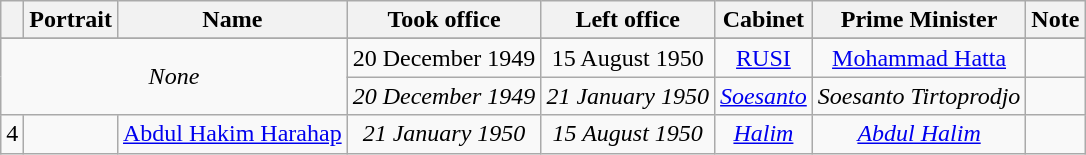<table class="wikitable">
<tr>
<th></th>
<th>Portrait</th>
<th>Name</th>
<th>Took office</th>
<th>Left office</th>
<th>Cabinet</th>
<th>Prime Minister</th>
<th>Note</th>
</tr>
<tr>
</tr>
<tr>
<td colspan=3 rowspan=2 align="center"><em>None</em></td>
<td align="center">20 December 1949</td>
<td align="center">15 August 1950</td>
<td align="center"><a href='#'>RUSI</a></td>
<td align="center"><a href='#'>Mohammad Hatta</a></td>
<td></td>
</tr>
<tr>
<td align="center"><em>20 December 1949</em></td>
<td align="center"><em>21 January 1950</em></td>
<td align="center"><em><a href='#'>Soesanto</a></em></td>
<td align="center"><em>Soesanto Tirtoprodjo</em></td>
<td></td>
</tr>
<tr>
<td align="center">4</td>
<td></td>
<td><a href='#'>Abdul Hakim Harahap</a></td>
<td align="center"><em>21 January 1950</em></td>
<td align="center"><em>15 August 1950</em></td>
<td align="center"><em><a href='#'>Halim</a></em></td>
<td align="center"><em><a href='#'>Abdul Halim</a></em></td>
<td></td>
</tr>
</table>
